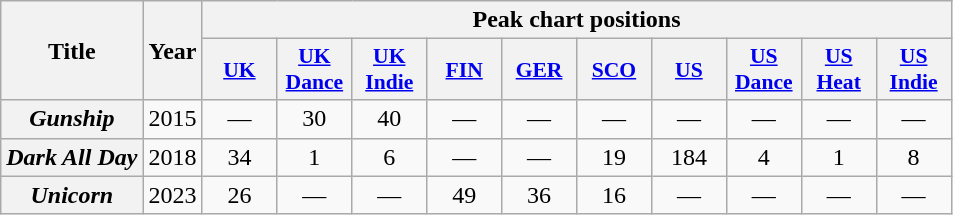<table class="wikitable plainrowheaders">
<tr>
<th scope="col" rowspan="2">Title</th>
<th scope="col" rowspan="2">Year</th>
<th scope="col" colspan="10">Peak chart positions</th>
</tr>
<tr>
<th scope="col" style="width:3em;font-size:90%"><a href='#'>UK</a><br></th>
<th scope="col" style="width:3em;font-size:90%"><a href='#'>UK<br>Dance</a><br></th>
<th scope="col" style="width:3em;font-size:90%"><a href='#'>UK<br>Indie</a><br></th>
<th scope="col" style="width:3em;font-size:90%"><a href='#'>FIN</a><br></th>
<th scope="col" style="width:3em;font-size:90%"><a href='#'>GER</a><br></th>
<th scope="col" style="width:3em;font-size:90%"><a href='#'>SCO</a><br></th>
<th scope="col" style="width:3em;font-size:90%"><a href='#'>US</a><br></th>
<th scope="col" style="width:3em;font-size:90%"><a href='#'>US<br>Dance</a><br></th>
<th scope="col" style="width:3em;font-size:90%"><a href='#'>US<br>Heat</a><br></th>
<th scope="col" style="width:3em;font-size:90%"><a href='#'>US<br>Indie</a><br></th>
</tr>
<tr>
<th scope="row"><em>Gunship</em></th>
<td>2015</td>
<td align=center>—</td>
<td align=center>30</td>
<td align=center>40</td>
<td align=center>—</td>
<td align=center>—</td>
<td align=center>—</td>
<td align=center>—</td>
<td align=center>—</td>
<td align=center>—</td>
<td align=center>—</td>
</tr>
<tr>
<th scope="row"><em>Dark All Day</em></th>
<td>2018</td>
<td align=center>34</td>
<td align=center>1</td>
<td align=center>6</td>
<td align=center>—</td>
<td align=center>—</td>
<td align=center>19</td>
<td align=center>184</td>
<td align=center>4</td>
<td align=center>1</td>
<td align=center>8</td>
</tr>
<tr>
<th scope="row"><em>Unicorn</em></th>
<td>2023</td>
<td align=center>26</td>
<td align=center>—</td>
<td align=center>—</td>
<td align=center>49</td>
<td align=center>36</td>
<td align=center>16</td>
<td align=center>—</td>
<td align=center>—</td>
<td align=center>—</td>
<td align=center>—</td>
</tr>
</table>
